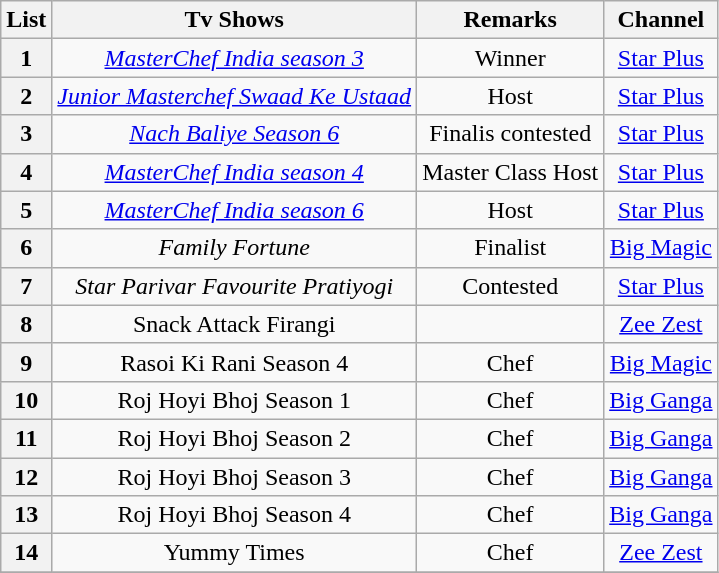<table class="wikitable" style="text-align:center;">
<tr>
<th>List</th>
<th>Tv Shows</th>
<th>Remarks</th>
<th>Channel</th>
</tr>
<tr>
<th>1</th>
<td><a href='#'><em>MasterChef India season 3</em></a></td>
<td>Winner</td>
<td><a href='#'>Star Plus</a></td>
</tr>
<tr>
<th>2</th>
<td><em><a href='#'>Junior Masterchef Swaad Ke Ustaad</a></em></td>
<td>Host</td>
<td><a href='#'>Star Plus</a></td>
</tr>
<tr>
<th>3</th>
<td><em><a href='#'>Nach Baliye Season 6</a></em></td>
<td>Finalis contested</td>
<td><a href='#'>Star Plus</a></td>
</tr>
<tr>
<th>4</th>
<td><a href='#'><em>MasterChef India season 4</em></a></td>
<td>Master Class Host</td>
<td><a href='#'>Star Plus</a></td>
</tr>
<tr>
<th>5</th>
<td><a href='#'><em>MasterChef India season 6</em></a></td>
<td>Host</td>
<td><a href='#'>Star Plus</a></td>
</tr>
<tr>
<th>6</th>
<td><em>Family Fortune</em></td>
<td>Finalist</td>
<td><a href='#'>Big Magic</a></td>
</tr>
<tr>
<th>7</th>
<td><em>Star Parivar Favourite Pratiyogi<strong></td>
<td>Contested</td>
<td><a href='#'>Star Plus</a></td>
</tr>
<tr>
<th>8</th>
<td></em>Snack Attack Firangi<em></td>
<td></td>
<td><a href='#'>Zee Zest</a></td>
</tr>
<tr>
<th>9</th>
<td></em>Rasoi Ki Rani Season 4<em></td>
<td>Chef</td>
<td><a href='#'>Big Magic</a></td>
</tr>
<tr>
<th>10</th>
<td></em>Roj Hoyi Bhoj Season 1<em></td>
<td>Chef</td>
<td><a href='#'>Big Ganga</a></td>
</tr>
<tr>
<th>11</th>
<td></em>Roj Hoyi Bhoj Season 2<em></td>
<td>Chef</td>
<td><a href='#'>Big Ganga</a></td>
</tr>
<tr>
<th>12</th>
<td></em>Roj Hoyi Bhoj Season 3<em></td>
<td>Chef</td>
<td><a href='#'>Big Ganga</a></td>
</tr>
<tr>
<th>13</th>
<td></em>Roj Hoyi Bhoj Season 4<em></td>
<td>Chef</td>
<td><a href='#'>Big Ganga</a></td>
</tr>
<tr>
<th>14</th>
<td></em>Yummy Times<em></td>
<td>Chef</td>
<td><a href='#'>Zee Zest</a></td>
</tr>
<tr>
</tr>
</table>
